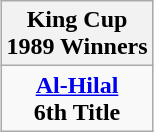<table class="wikitable" style="text-align: center; margin: 0 auto;">
<tr>
<th>King Cup <br>1989 Winners</th>
</tr>
<tr>
<td><strong><a href='#'>Al-Hilal</a></strong><br><strong>6th Title</strong></td>
</tr>
</table>
